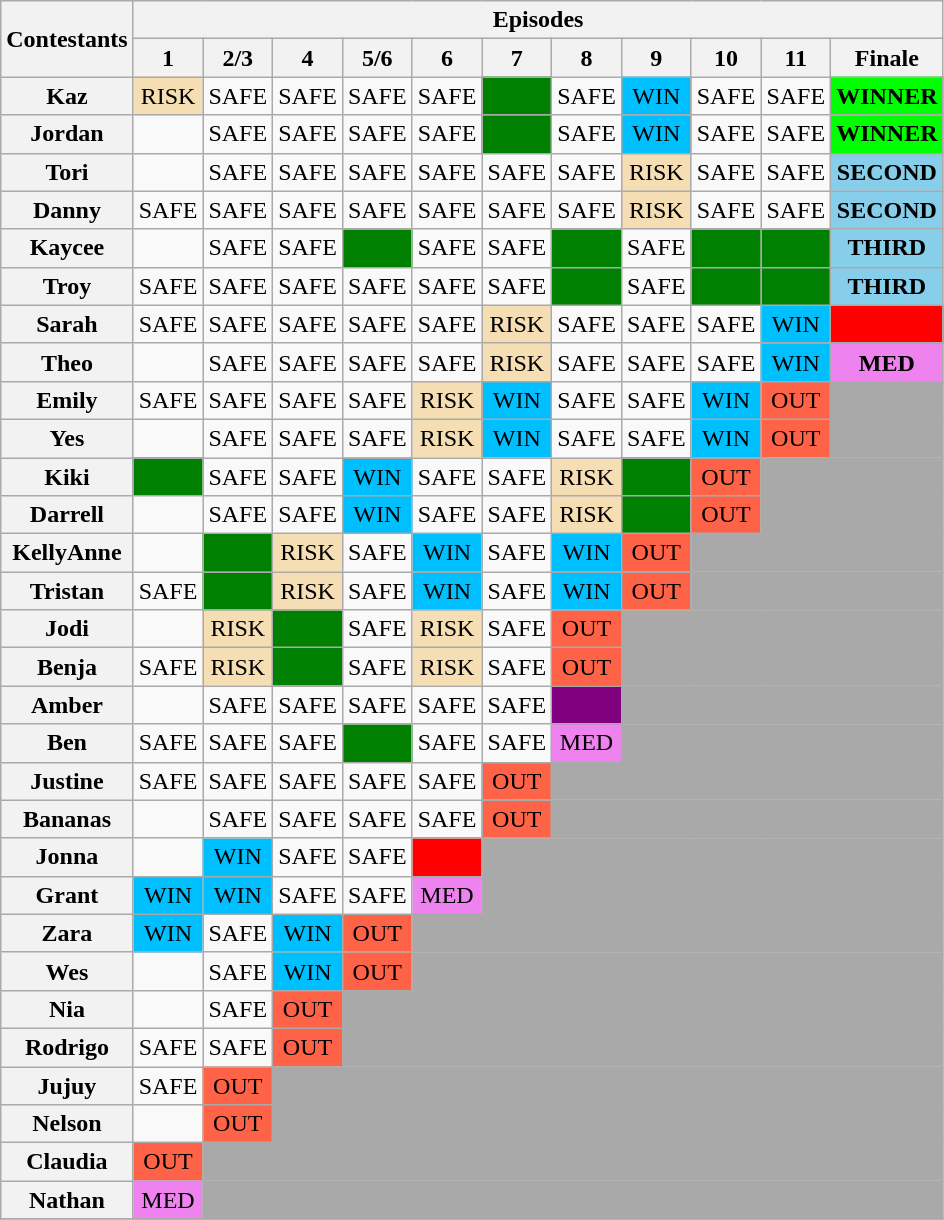<table class="wikitable unsortable" style="text-align:center">
<tr>
<th scope="col" rowspan="2">Contestants</th>
<th scope="col" colspan="11">Episodes</th>
</tr>
<tr>
<th>1</th>
<th>2/3</th>
<th>4</th>
<th>5/6</th>
<th>6</th>
<th>7</th>
<th>8</th>
<th>9</th>
<th>10</th>
<th>11</th>
<th>Finale</th>
</tr>
<tr>
<th scope="row">Kaz</th>
<td bgcolor="wheat">RISK</td>
<td>SAFE</td>
<td>SAFE</td>
<td>SAFE</td>
<td>SAFE</td>
<td bgcolor="green"></td>
<td>SAFE</td>
<td bgcolor="deepskyblue">WIN</td>
<td>SAFE</td>
<td>SAFE</td>
<td bgcolor="lime"><strong>WINNER</strong></td>
</tr>
<tr>
<th scope="row">Jordan</th>
<td></td>
<td>SAFE</td>
<td>SAFE</td>
<td>SAFE</td>
<td>SAFE</td>
<td bgcolor="green"></td>
<td>SAFE</td>
<td bgcolor="deepskyblue">WIN</td>
<td>SAFE</td>
<td>SAFE</td>
<td bgcolor="lime"><strong>WINNER</strong></td>
</tr>
<tr>
<th scope="row">Tori</th>
<td></td>
<td>SAFE</td>
<td>SAFE</td>
<td>SAFE</td>
<td>SAFE</td>
<td>SAFE</td>
<td>SAFE</td>
<td bgcolor="wheat">RISK</td>
<td>SAFE</td>
<td>SAFE</td>
<td bgcolor="skyblue"><strong>SECOND</strong></td>
</tr>
<tr>
<th scope="row">Danny</th>
<td>SAFE</td>
<td>SAFE</td>
<td>SAFE</td>
<td>SAFE</td>
<td>SAFE</td>
<td>SAFE</td>
<td>SAFE</td>
<td bgcolor="wheat">RISK</td>
<td>SAFE</td>
<td>SAFE</td>
<td bgcolor="skyblue"><strong>SECOND</strong></td>
</tr>
<tr>
<th scope="row">Kaycee</th>
<td></td>
<td>SAFE</td>
<td>SAFE</td>
<td bgcolor="green"></td>
<td>SAFE</td>
<td>SAFE</td>
<td bgcolor="green"></td>
<td>SAFE</td>
<td bgcolor="green"></td>
<td bgcolor="green"></td>
<td bgcolor="skyblue"><strong>THIRD</strong></td>
</tr>
<tr>
<th scope="row">Troy</th>
<td>SAFE</td>
<td>SAFE</td>
<td>SAFE</td>
<td>SAFE</td>
<td>SAFE</td>
<td>SAFE</td>
<td bgcolor="green"></td>
<td>SAFE</td>
<td bgcolor="green"></td>
<td bgcolor="green"></td>
<td bgcolor="skyblue"><strong>THIRD</strong></td>
</tr>
<tr>
<th scope="row">Sarah</th>
<td>SAFE</td>
<td>SAFE</td>
<td>SAFE</td>
<td>SAFE</td>
<td>SAFE</td>
<td bgcolor="wheat">RISK</td>
<td>SAFE</td>
<td>SAFE</td>
<td>SAFE</td>
<td bgcolor="deepskyblue">WIN</td>
<td bgcolor="red"><strong></strong></td>
</tr>
<tr>
<th scope="row">Theo</th>
<td></td>
<td>SAFE</td>
<td>SAFE</td>
<td>SAFE</td>
<td>SAFE</td>
<td bgcolor="wheat">RISK</td>
<td>SAFE</td>
<td>SAFE</td>
<td>SAFE</td>
<td bgcolor="deepskyblue">WIN</td>
<td bgcolor="violet"><strong>MED</strong></td>
</tr>
<tr>
<th scope="row">Emily</th>
<td>SAFE</td>
<td>SAFE</td>
<td>SAFE</td>
<td>SAFE</td>
<td bgcolor="wheat">RISK</td>
<td bgcolor="deepskyblue">WIN</td>
<td>SAFE</td>
<td>SAFE</td>
<td bgcolor="deepskyblue">WIN</td>
<td bgcolor="tomato">OUT</td>
<td colspan="1" style="background:darkgray;"></td>
</tr>
<tr>
<th scope="row">Yes</th>
<td></td>
<td>SAFE</td>
<td>SAFE</td>
<td>SAFE</td>
<td bgcolor="wheat">RISK</td>
<td bgcolor="deepskyblue">WIN</td>
<td>SAFE</td>
<td>SAFE</td>
<td bgcolor="deepskyblue">WIN</td>
<td bgcolor="tomato">OUT</td>
<td colspan="1" style="background:darkgray;"></td>
</tr>
<tr>
<th scope="row">Kiki</th>
<td bgcolor="green"></td>
<td>SAFE</td>
<td>SAFE</td>
<td bgcolor="deepskyblue">WIN</td>
<td>SAFE</td>
<td>SAFE</td>
<td bgcolor="wheat">RISK</td>
<td bgcolor="green"></td>
<td bgcolor="tomato">OUT</td>
<td colspan="2" style="background:darkgray;"></td>
</tr>
<tr>
<th scope="row">Darrell</th>
<td></td>
<td>SAFE</td>
<td>SAFE</td>
<td bgcolor="deepskyblue">WIN</td>
<td>SAFE</td>
<td>SAFE</td>
<td bgcolor="wheat">RISK</td>
<td bgcolor="green"></td>
<td bgcolor="tomato">OUT</td>
<td colspan="2" style="background:darkgray;"></td>
</tr>
<tr>
<th scope="row">KellyAnne</th>
<td></td>
<td bgcolor="green"></td>
<td bgcolor="wheat">RISK</td>
<td>SAFE</td>
<td bgcolor="deepskyblue">WIN</td>
<td>SAFE</td>
<td bgcolor="deepskyblue">WIN</td>
<td bgcolor="tomato">OUT</td>
<td colspan="3" style="background:darkgray;"></td>
</tr>
<tr>
<th scope="row">Tristan</th>
<td>SAFE</td>
<td bgcolor="green"></td>
<td bgcolor="wheat">RISK</td>
<td>SAFE</td>
<td bgcolor="deepskyblue">WIN</td>
<td>SAFE</td>
<td bgcolor="deepskyblue">WIN</td>
<td bgcolor="tomato">OUT</td>
<td colspan="3" style="background:darkgray;"></td>
</tr>
<tr>
<th scope="row">Jodi</th>
<td></td>
<td bgcolor="wheat">RISK</td>
<td bgcolor="green"></td>
<td>SAFE</td>
<td bgcolor="wheat">RISK</td>
<td>SAFE</td>
<td bgcolor="tomato">OUT</td>
<td colspan="4" style="background:darkgray;"></td>
</tr>
<tr>
<th scope="row">Benja</th>
<td>SAFE</td>
<td bgcolor="wheat">RISK</td>
<td bgcolor="green"></td>
<td>SAFE</td>
<td bgcolor="wheat">RISK</td>
<td>SAFE</td>
<td bgcolor="tomato">OUT</td>
<td colspan="4" style="background:darkgray;"></td>
</tr>
<tr>
<th scope="row">Amber</th>
<td></td>
<td>SAFE</td>
<td>SAFE</td>
<td>SAFE</td>
<td>SAFE</td>
<td>SAFE</td>
<td bgcolor="purple"></td>
<td colspan="4" style="background:darkgray;"></td>
</tr>
<tr>
<th scope="row">Ben</th>
<td>SAFE</td>
<td>SAFE</td>
<td>SAFE</td>
<td bgcolor="green"></td>
<td>SAFE</td>
<td>SAFE</td>
<td bgcolor="violet">MED</td>
<td colspan="4" style="background:darkgray;"></td>
</tr>
<tr>
<th scope="row">Justine</th>
<td>SAFE</td>
<td>SAFE</td>
<td>SAFE</td>
<td>SAFE</td>
<td>SAFE</td>
<td bgcolor="tomato">OUT</td>
<td colspan="5" style="background:darkgray;"></td>
</tr>
<tr>
<th scope="row">Bananas</th>
<td></td>
<td>SAFE</td>
<td>SAFE</td>
<td>SAFE</td>
<td>SAFE</td>
<td bgcolor="tomato">OUT</td>
<td colspan="5" style="background:darkgray;"></td>
</tr>
<tr>
<th scope="row">Jonna</th>
<td></td>
<td bgcolor="deepskyblue">WIN</td>
<td>SAFE</td>
<td>SAFE</td>
<td style="background:red"></td>
<td colspan="6" style="background:darkgray;"></td>
</tr>
<tr>
<th scope="row">Grant</th>
<td bgcolor="deepskyblue">WIN</td>
<td bgcolor="deepskyblue">WIN</td>
<td>SAFE</td>
<td>SAFE</td>
<td bgcolor="violet">MED</td>
<td colspan="6" style="background:darkgray;"></td>
</tr>
<tr>
<th scope="row">Zara</th>
<td bgcolor="deepskyblue">WIN</td>
<td>SAFE</td>
<td bgcolor="deepskyblue">WIN</td>
<td bgcolor="tomato">OUT</td>
<td colspan="7" style="background:darkgray"></td>
</tr>
<tr>
<th scope="row">Wes</th>
<td></td>
<td>SAFE</td>
<td bgcolor="deepskyblue">WIN</td>
<td bgcolor="tomato">OUT</td>
<td colspan="7" style="background:darkgray"></td>
</tr>
<tr>
<th scope="row">Nia</th>
<td></td>
<td>SAFE</td>
<td bgcolor="tomato">OUT</td>
<td colspan="8" style="background:darkgray"></td>
</tr>
<tr>
<th scope="row">Rodrigo</th>
<td>SAFE</td>
<td>SAFE</td>
<td bgcolor="tomato">OUT</td>
<td colspan="8" style="background:darkgray"></td>
</tr>
<tr>
<th scope="row">Jujuy</th>
<td>SAFE</td>
<td bgcolor="tomato">OUT</td>
<td colspan="9" style="background:darkgray"></td>
</tr>
<tr>
<th scope="row">Nelson</th>
<td></td>
<td bgcolor="tomato">OUT</td>
<td colspan="9" style="background:darkgray"></td>
</tr>
<tr>
<th scope="row">Claudia</th>
<td bgcolor="tomato">OUT</td>
<td colspan="10" style="background:darkgray"></td>
</tr>
<tr>
<th scope="row">Nathan</th>
<td bgcolor="violet">MED</td>
<td colspan="10" style="background:darkgray"></td>
</tr>
<tr>
</tr>
</table>
